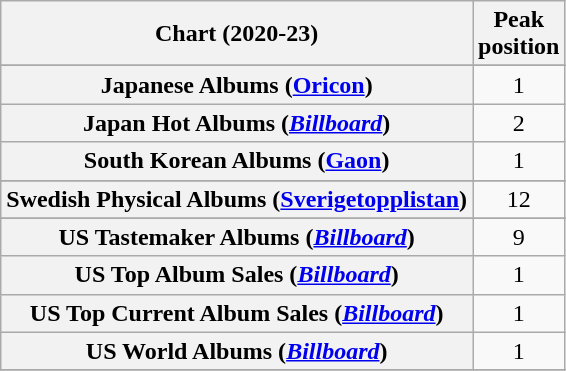<table class="wikitable sortable plainrowheaders" style="text-align:center;">
<tr>
<th>Chart (2020-23)</th>
<th>Peak<br>position</th>
</tr>
<tr>
</tr>
<tr>
</tr>
<tr>
<th scope="row">Japanese Albums (<a href='#'>Oricon</a>)</th>
<td>1</td>
</tr>
<tr>
<th scope="row">Japan Hot Albums (<a href='#'><em>Billboard</em></a>)</th>
<td>2</td>
</tr>
<tr>
<th scope="row">South Korean Albums (<a href='#'>Gaon</a>)</th>
<td>1</td>
</tr>
<tr>
</tr>
<tr>
<th scope="row">Swedish Physical Albums (<a href='#'>Sverigetopplistan</a>)</th>
<td>12</td>
</tr>
<tr>
</tr>
<tr>
<th scope="row">US Tastemaker Albums (<a href='#'><em>Billboard</em></a>)</th>
<td>9</td>
</tr>
<tr>
<th scope="row">US Top Album Sales (<a href='#'><em>Billboard</em></a>)</th>
<td>1</td>
</tr>
<tr>
<th scope="row">US Top Current Album Sales (<a href='#'><em>Billboard</em></a>)</th>
<td>1</td>
</tr>
<tr>
<th scope="row">US World Albums (<a href='#'><em>Billboard</em></a>)</th>
<td>1</td>
</tr>
<tr>
</tr>
</table>
